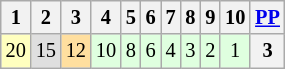<table class="wikitable" style="font-size: 85%;">
<tr>
<th>1</th>
<th>2</th>
<th>3</th>
<th>4</th>
<th>5</th>
<th>6</th>
<th>7</th>
<th>8</th>
<th>9</th>
<th>10</th>
<th><a href='#'>PP</a></th>
</tr>
<tr align="center">
<td style="background:#FFFFBF;">20</td>
<td style="background:#DFDFDF;">15</td>
<td style="background:#FFDF9F;">12</td>
<td style="background:#DFFFDF;">10</td>
<td style="background:#DFFFDF;">8</td>
<td style="background:#DFFFDF;">6</td>
<td style="background:#DFFFDF;">4</td>
<td style="background:#DFFFDF;">3</td>
<td style="background:#DFFFDF;">2</td>
<td style="background:#DFFFDF;">1</td>
<th>3</th>
</tr>
</table>
